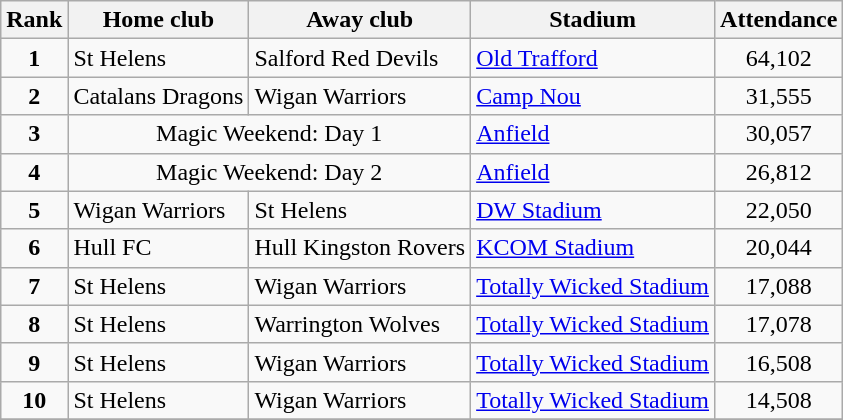<table class="wikitable" style="text-align:center">
<tr>
<th>Rank</th>
<th>Home club</th>
<th>Away club</th>
<th>Stadium</th>
<th>Attendance</th>
</tr>
<tr>
<td><strong>1</strong></td>
<td align="left"> St Helens</td>
<td align="left"> Salford Red Devils</td>
<td align="left"><a href='#'>Old Trafford</a></td>
<td>64,102</td>
</tr>
<tr>
<td><strong>2</strong></td>
<td align="left"> Catalans Dragons</td>
<td align="left"> Wigan Warriors</td>
<td align="left"><a href='#'>Camp Nou</a></td>
<td>31,555</td>
</tr>
<tr>
<td><strong>3</strong></td>
<td align="center" colspan=2>Magic Weekend: Day 1</td>
<td align="left"><a href='#'>Anfield</a></td>
<td>30,057</td>
</tr>
<tr>
<td><strong>4</strong></td>
<td align="center" colspan=2>Magic Weekend: Day 2</td>
<td align="left"><a href='#'>Anfield</a></td>
<td>26,812</td>
</tr>
<tr>
<td><strong>5</strong></td>
<td align="left"> Wigan Warriors</td>
<td align="left"> St Helens</td>
<td align="left"><a href='#'>DW Stadium</a></td>
<td>22,050</td>
</tr>
<tr>
<td><strong>6</strong></td>
<td align="left"> Hull FC</td>
<td align="left"> Hull Kingston Rovers</td>
<td align="left"><a href='#'>KCOM Stadium</a></td>
<td>20,044</td>
</tr>
<tr>
<td><strong>7</strong></td>
<td align="left"> St Helens</td>
<td align="left"> Wigan Warriors</td>
<td align="left"><a href='#'>Totally Wicked Stadium</a></td>
<td>17,088</td>
</tr>
<tr>
<td><strong>8</strong></td>
<td align="left"> St Helens</td>
<td align="left"> Warrington Wolves</td>
<td align="left"><a href='#'>Totally Wicked Stadium</a></td>
<td>17,078</td>
</tr>
<tr>
<td><strong>9</strong></td>
<td align="left"> St Helens</td>
<td align="left"> Wigan Warriors</td>
<td align="left"><a href='#'>Totally Wicked Stadium</a></td>
<td>16,508</td>
</tr>
<tr>
<td><strong>10</strong></td>
<td align="left"> St Helens</td>
<td align="left"> Wigan Warriors</td>
<td align="left"><a href='#'>Totally Wicked Stadium</a></td>
<td>14,508</td>
</tr>
<tr>
</tr>
</table>
